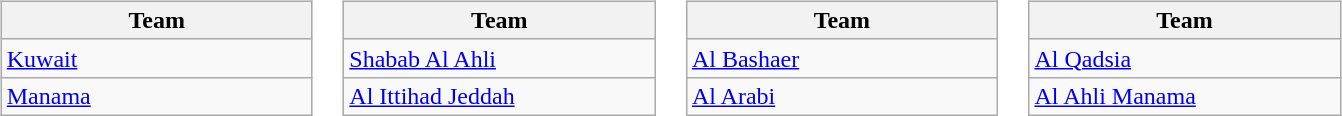<table>
<tr>
<td><br><table class="wikitable">
<tr>
<th width="200">Team</th>
</tr>
<tr>
<td> <a href='#'>Kuwait</a></td>
</tr>
<tr>
<td> <a href='#'>Manama</a></td>
</tr>
</table>
</td>
<td><br><table class="wikitable">
<tr>
<th width="200">Team</th>
</tr>
<tr>
<td> <a href='#'>Shabab Al Ahli</a></td>
</tr>
<tr>
<td> <a href='#'>Al Ittihad Jeddah</a></td>
</tr>
</table>
</td>
<td><br><table class="wikitable">
<tr>
<th width="200">Team</th>
</tr>
<tr>
<td> <a href='#'>Al Bashaer</a></td>
</tr>
<tr>
<td> <a href='#'>Al Arabi</a></td>
</tr>
</table>
</td>
<td><br><table class="wikitable">
<tr>
<th width="200">Team</th>
</tr>
<tr>
<td> <a href='#'>Al Qadsia</a></td>
</tr>
<tr>
<td> <a href='#'>Al Ahli Manama</a></td>
</tr>
</table>
</td>
</tr>
</table>
